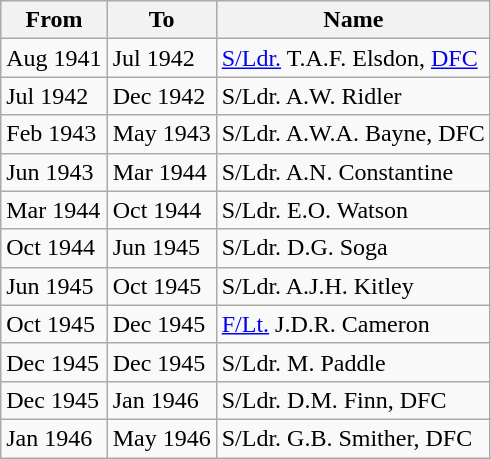<table class="wikitable">
<tr>
<th>From</th>
<th>To</th>
<th>Name</th>
</tr>
<tr>
<td>Aug 1941</td>
<td>Jul 1942</td>
<td><a href='#'>S/Ldr.</a> T.A.F. Elsdon, <a href='#'>DFC</a></td>
</tr>
<tr>
<td>Jul 1942</td>
<td>Dec 1942</td>
<td>S/Ldr. A.W. Ridler</td>
</tr>
<tr>
<td>Feb 1943</td>
<td>May 1943</td>
<td>S/Ldr. A.W.A. Bayne, DFC</td>
</tr>
<tr>
<td>Jun 1943</td>
<td>Mar 1944</td>
<td>S/Ldr. A.N. Constantine</td>
</tr>
<tr>
<td>Mar 1944</td>
<td>Oct 1944</td>
<td>S/Ldr. E.O. Watson</td>
</tr>
<tr>
<td>Oct 1944</td>
<td>Jun 1945</td>
<td>S/Ldr. D.G. Soga</td>
</tr>
<tr>
<td>Jun 1945</td>
<td>Oct 1945</td>
<td>S/Ldr. A.J.H. Kitley</td>
</tr>
<tr>
<td>Oct 1945</td>
<td>Dec 1945</td>
<td><a href='#'>F/Lt.</a> J.D.R. Cameron</td>
</tr>
<tr>
<td>Dec 1945</td>
<td>Dec 1945</td>
<td>S/Ldr. M. Paddle</td>
</tr>
<tr>
<td>Dec 1945</td>
<td>Jan 1946</td>
<td>S/Ldr. D.M. Finn, DFC</td>
</tr>
<tr>
<td>Jan 1946</td>
<td>May 1946</td>
<td>S/Ldr. G.B. Smither, DFC</td>
</tr>
</table>
